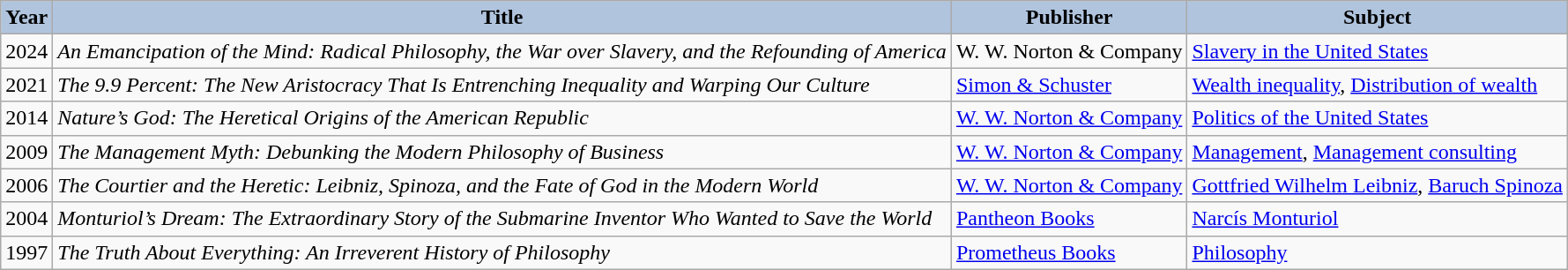<table class="wikitable">
<tr>
<th style="background:#b0c4de;">Year</th>
<th style="background:#b0c4de;">Title</th>
<th style="background:#b0c4de;">Publisher</th>
<th style="background:#b0c4de;">Subject</th>
</tr>
<tr>
<td>2024</td>
<td><em>An Emancipation of the Mind: Radical Philosophy, the War over Slavery, and the Refounding of America</em></td>
<td>W. W. Norton & Company</td>
<td><a href='#'>Slavery in the United States</a></td>
</tr>
<tr>
<td>2021</td>
<td><em>The 9.9 Percent: The New Aristocracy That Is Entrenching Inequality and Warping Our Culture</em></td>
<td><a href='#'>Simon & Schuster</a></td>
<td><a href='#'>Wealth inequality</a>, <a href='#'>Distribution of wealth</a></td>
</tr>
<tr>
<td>2014</td>
<td><em>Nature’s God: The Heretical Origins of the American Republic</em></td>
<td><a href='#'>W. W. Norton & Company</a></td>
<td><a href='#'>Politics of the United States</a></td>
</tr>
<tr>
<td>2009</td>
<td><em>The Management Myth: Debunking the Modern Philosophy of Business</em></td>
<td><a href='#'>W. W. Norton & Company</a></td>
<td><a href='#'>Management</a>, <a href='#'>Management consulting</a></td>
</tr>
<tr>
<td>2006</td>
<td><em>The Courtier and the Heretic: Leibniz, Spinoza, and the Fate of God in the Modern World</em></td>
<td><a href='#'>W. W. Norton & Company</a></td>
<td><a href='#'>Gottfried Wilhelm Leibniz</a>, <a href='#'>Baruch Spinoza</a></td>
</tr>
<tr>
<td>2004</td>
<td><em>Monturiol’s Dream: The Extraordinary Story of the Submarine Inventor Who Wanted to Save the World</em></td>
<td><a href='#'>Pantheon Books</a></td>
<td><a href='#'>Narcís Monturiol</a></td>
</tr>
<tr>
<td>1997</td>
<td><em>The Truth About Everything: An Irreverent History of Philosophy</em></td>
<td><a href='#'>Prometheus Books</a></td>
<td><a href='#'>Philosophy</a></td>
</tr>
</table>
